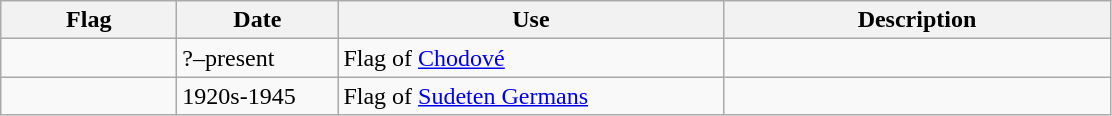<table class="wikitable">
<tr>
<th style="width:110px">Flag</th>
<th style="width:100px">Date</th>
<th style="width:250px">Use</th>
<th style="width:250px">Description</th>
</tr>
<tr>
<td></td>
<td>?–present</td>
<td>Flag of <a href='#'>Chodové</a></td>
<td></td>
</tr>
<tr>
<td></td>
<td>1920s-1945</td>
<td>Flag of <a href='#'>Sudeten Germans</a></td>
<td></td>
</tr>
</table>
